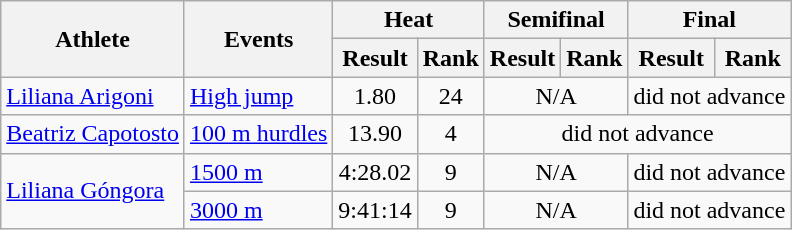<table class="wikitable" style="text-align:center">
<tr>
<th rowspan="2">Athlete</th>
<th rowspan="2">Events</th>
<th colspan="2">Heat</th>
<th colspan="2">Semifinal</th>
<th colspan="2">Final</th>
</tr>
<tr>
<th>Result</th>
<th>Rank</th>
<th>Result</th>
<th>Rank</th>
<th>Result</th>
<th>Rank</th>
</tr>
<tr>
<td align="left"><a href='#'>Liliana Arigoni</a></td>
<td align="left"><a href='#'>High jump</a></td>
<td align=center>1.80</td>
<td align=center>24</td>
<td colspan="2">N/A</td>
<td colspan="2">did not advance</td>
</tr>
<tr>
<td align="left"><a href='#'>Beatriz Capotosto</a></td>
<td align="left"><a href='#'>100 m hurdles</a></td>
<td align=center>13.90</td>
<td align=center>4</td>
<td colspan="4">did not advance</td>
</tr>
<tr>
<td align="left" rowspan=2><a href='#'>Liliana Góngora</a></td>
<td align="left"><a href='#'>1500 m</a></td>
<td align=center>4:28.02</td>
<td align=center>9</td>
<td colspan="2">N/A</td>
<td colspan="2">did not advance</td>
</tr>
<tr>
<td align="left"><a href='#'>3000 m</a></td>
<td align=center>9:41:14</td>
<td align=center>9</td>
<td colspan="2">N/A</td>
<td colspan="2">did not advance</td>
</tr>
</table>
